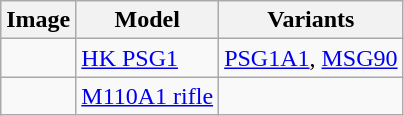<table class="wikitable" border="1">
<tr>
<th>Image</th>
<th>Model</th>
<th>Variants</th>
</tr>
<tr>
<td></td>
<td><a href='#'>HK PSG1</a></td>
<td><a href='#'>PSG1A1</a>, <a href='#'>MSG90</a></td>
</tr>
<tr>
<td></td>
<td><a href='#'>M110A1 rifle</a></td>
<td></td>
</tr>
</table>
